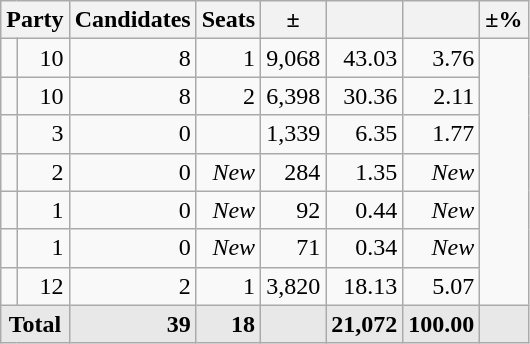<table class=wikitable>
<tr>
<th colspan=2 align=center>Party</th>
<th>Candidates</th>
<th>Seats</th>
<th>±</th>
<th></th>
<th></th>
<th>±%</th>
</tr>
<tr>
<td></td>
<td align=right>10</td>
<td align=right>8</td>
<td align=right>1</td>
<td align=right>9,068</td>
<td align=right>43.03</td>
<td align=right>3.76</td>
</tr>
<tr>
<td></td>
<td align=right>10</td>
<td align=right>8</td>
<td align=right>2</td>
<td align=right>6,398</td>
<td align=right>30.36</td>
<td align=right>2.11</td>
</tr>
<tr>
<td></td>
<td align=right>3</td>
<td align=right>0</td>
<td align=right></td>
<td align=right>1,339</td>
<td align=right>6.35</td>
<td align=right>1.77</td>
</tr>
<tr>
<td></td>
<td align=right>2</td>
<td align=right>0</td>
<td align=right><em>New</em></td>
<td align=right>284</td>
<td align=right>1.35</td>
<td align=right><em>New</em></td>
</tr>
<tr>
<td></td>
<td align=right>1</td>
<td align=right>0</td>
<td align=right><em>New</em></td>
<td align=right>92</td>
<td align=right>0.44</td>
<td align=right><em>New</em></td>
</tr>
<tr>
<td></td>
<td align=right>1</td>
<td align=right>0</td>
<td align=right><em>New</em></td>
<td align=right>71</td>
<td align=right>0.34</td>
<td align=right><em>New</em></td>
</tr>
<tr>
<td></td>
<td align=right>12</td>
<td align=right>2</td>
<td align=right>1</td>
<td align=right>3,820</td>
<td align=right>18.13</td>
<td align=right>5.07</td>
</tr>
<tr style="font-weight:bold; background:rgb(232,232,232);">
<td colspan=2 align=center>Total</td>
<td align=right>39</td>
<td align=right>18</td>
<td align=center></td>
<td align=right>21,072</td>
<td align=center>100.00</td>
<td align=center></td>
</tr>
</table>
